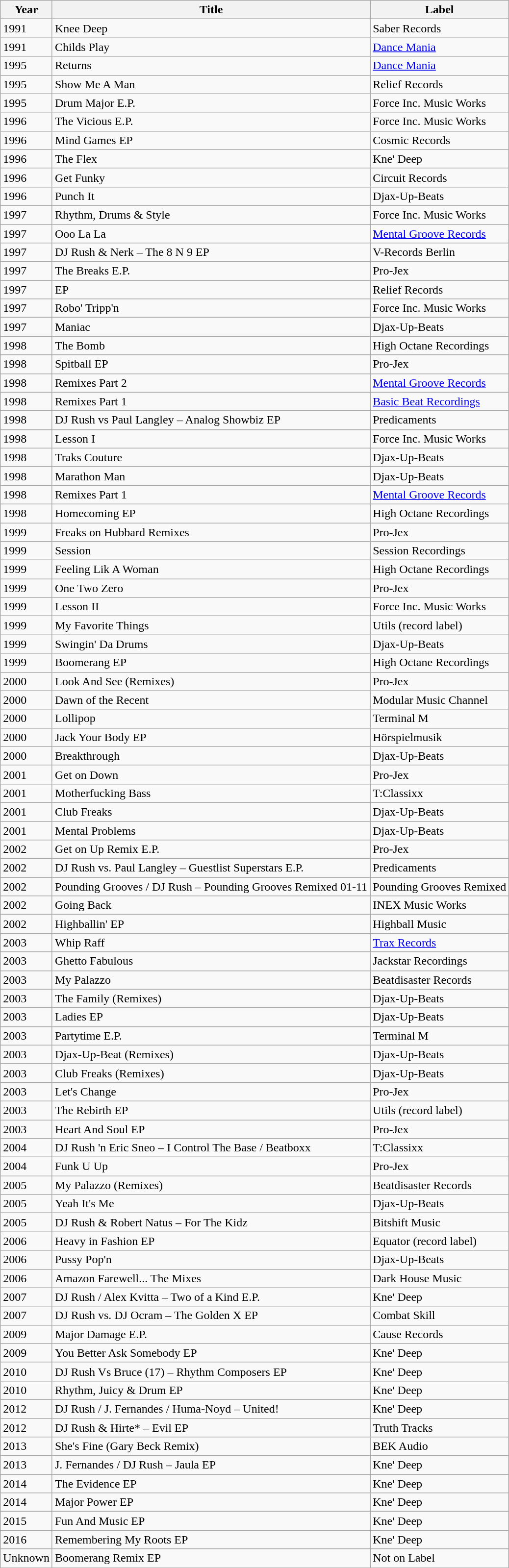<table class="wikitable sortable">
<tr>
<th>Year</th>
<th>Title</th>
<th>Label</th>
</tr>
<tr>
<td>1991</td>
<td>Knee Deep</td>
<td>Saber Records</td>
</tr>
<tr>
<td>1991</td>
<td>Childs Play</td>
<td><a href='#'>Dance Mania</a></td>
</tr>
<tr>
<td>1995</td>
<td>Returns</td>
<td><a href='#'>Dance Mania</a></td>
</tr>
<tr>
<td>1995</td>
<td>Show Me A Man</td>
<td>Relief Records</td>
</tr>
<tr>
<td>1995</td>
<td>Drum Major E.P.</td>
<td>Force Inc. Music Works</td>
</tr>
<tr>
<td>1996</td>
<td>The Vicious E.P.</td>
<td>Force Inc. Music Works</td>
</tr>
<tr>
<td>1996</td>
<td>Mind Games EP</td>
<td>Cosmic Records</td>
</tr>
<tr>
<td>1996</td>
<td>The Flex</td>
<td>Kne' Deep</td>
</tr>
<tr>
<td>1996</td>
<td>Get Funky</td>
<td>Circuit Records</td>
</tr>
<tr>
<td>1996</td>
<td>Punch It</td>
<td>Djax-Up-Beats</td>
</tr>
<tr>
<td>1997</td>
<td>Rhythm, Drums & Style</td>
<td>Force Inc. Music Works</td>
</tr>
<tr>
<td>1997</td>
<td>Ooo La La</td>
<td><a href='#'>Mental Groove Records</a></td>
</tr>
<tr>
<td>1997</td>
<td>DJ Rush & Nerk – The 8 N 9 EP</td>
<td>V-Records Berlin</td>
</tr>
<tr>
<td>1997</td>
<td>The Breaks E.P.</td>
<td>Pro-Jex</td>
</tr>
<tr>
<td>1997</td>
<td>EP</td>
<td>Relief Records</td>
</tr>
<tr>
<td>1997</td>
<td>Robo' Tripp'n</td>
<td>Force Inc. Music Works</td>
</tr>
<tr>
<td>1997</td>
<td>Maniac</td>
<td>Djax-Up-Beats</td>
</tr>
<tr>
<td>1998</td>
<td>The Bomb</td>
<td>High Octane Recordings</td>
</tr>
<tr>
<td>1998</td>
<td>Spitball EP</td>
<td>Pro-Jex</td>
</tr>
<tr>
<td>1998</td>
<td>Remixes Part 2</td>
<td><a href='#'>Mental Groove Records</a></td>
</tr>
<tr>
<td>1998</td>
<td>Remixes Part 1</td>
<td><a href='#'>Basic Beat Recordings</a></td>
</tr>
<tr>
<td>1998</td>
<td>DJ Rush vs Paul Langley – Analog Showbiz EP</td>
<td>Predicaments</td>
</tr>
<tr>
<td>1998</td>
<td>Lesson I</td>
<td>Force Inc. Music Works</td>
</tr>
<tr>
<td>1998</td>
<td>Traks Couture</td>
<td>Djax-Up-Beats</td>
</tr>
<tr>
<td>1998</td>
<td>Marathon Man</td>
<td>Djax-Up-Beats</td>
</tr>
<tr>
<td>1998</td>
<td>Remixes Part 1</td>
<td><a href='#'>Mental Groove Records</a></td>
</tr>
<tr>
<td>1998</td>
<td>Homecoming EP</td>
<td>High Octane Recordings</td>
</tr>
<tr>
<td>1999</td>
<td>Freaks on Hubbard Remixes</td>
<td>Pro-Jex</td>
</tr>
<tr>
<td>1999</td>
<td>Session</td>
<td>Session Recordings</td>
</tr>
<tr>
<td>1999</td>
<td>Feeling Lik A Woman</td>
<td>High Octane Recordings</td>
</tr>
<tr>
<td>1999</td>
<td>One Two Zero</td>
<td>Pro-Jex</td>
</tr>
<tr>
<td>1999</td>
<td>Lesson II</td>
<td>Force Inc. Music Works</td>
</tr>
<tr>
<td>1999</td>
<td>My Favorite Things</td>
<td>Utils (record label)</td>
</tr>
<tr>
<td>1999</td>
<td>Swingin' Da Drums</td>
<td>Djax-Up-Beats</td>
</tr>
<tr>
<td>1999</td>
<td>Boomerang EP</td>
<td>High Octane Recordings</td>
</tr>
<tr>
<td>2000</td>
<td>Look And See (Remixes)</td>
<td>Pro-Jex</td>
</tr>
<tr>
<td>2000</td>
<td>Dawn of the Recent</td>
<td>Modular Music Channel</td>
</tr>
<tr>
<td>2000</td>
<td>Lollipop</td>
<td>Terminal M</td>
</tr>
<tr>
<td>2000</td>
<td>Jack Your Body EP</td>
<td>Hörspielmusik</td>
</tr>
<tr>
<td>2000</td>
<td>Breakthrough</td>
<td>Djax-Up-Beats</td>
</tr>
<tr>
<td>2001</td>
<td>Get on Down</td>
<td>Pro-Jex</td>
</tr>
<tr>
<td>2001</td>
<td>Motherfucking Bass</td>
<td>T:Classixx</td>
</tr>
<tr>
<td>2001</td>
<td>Club Freaks</td>
<td>Djax-Up-Beats</td>
</tr>
<tr>
<td>2001</td>
<td>Mental Problems</td>
<td>Djax-Up-Beats</td>
</tr>
<tr>
<td>2002</td>
<td>Get on Up Remix E.P.</td>
<td>Pro-Jex</td>
</tr>
<tr>
<td>2002</td>
<td>DJ Rush vs.    Paul Langley – Guestlist Superstars E.P.</td>
<td>Predicaments</td>
</tr>
<tr>
<td>2002</td>
<td>Pounding Grooves  /    DJ Rush – Pounding Grooves Remixed 01-11</td>
<td>Pounding Grooves Remixed</td>
</tr>
<tr>
<td>2002</td>
<td>Going Back</td>
<td>INEX Music Works</td>
</tr>
<tr>
<td>2002</td>
<td>Highballin' EP</td>
<td>Highball Music</td>
</tr>
<tr>
<td>2003</td>
<td>Whip Raff</td>
<td><a href='#'>Trax Records</a></td>
</tr>
<tr>
<td>2003</td>
<td>Ghetto Fabulous</td>
<td>Jackstar Recordings</td>
</tr>
<tr>
<td>2003</td>
<td>My Palazzo</td>
<td>Beatdisaster Records</td>
</tr>
<tr>
<td>2003</td>
<td>The Family (Remixes)</td>
<td>Djax-Up-Beats</td>
</tr>
<tr>
<td>2003</td>
<td>Ladies EP</td>
<td>Djax-Up-Beats</td>
</tr>
<tr>
<td>2003</td>
<td>Partytime E.P.</td>
<td>Terminal M</td>
</tr>
<tr>
<td>2003</td>
<td>Djax-Up-Beat (Remixes)</td>
<td>Djax-Up-Beats</td>
</tr>
<tr>
<td>2003</td>
<td>Club Freaks (Remixes)</td>
<td>Djax-Up-Beats</td>
</tr>
<tr>
<td>2003</td>
<td>Let's Change</td>
<td>Pro-Jex</td>
</tr>
<tr>
<td>2003</td>
<td>The Rebirth EP</td>
<td>Utils (record label)</td>
</tr>
<tr>
<td>2003</td>
<td>Heart And Soul EP</td>
<td>Pro-Jex</td>
</tr>
<tr>
<td>2004</td>
<td>DJ Rush 'n Eric Sneo – I Control The Base / Beatboxx</td>
<td>T:Classixx</td>
</tr>
<tr>
<td>2004</td>
<td>Funk U Up</td>
<td>Pro-Jex</td>
</tr>
<tr>
<td>2005</td>
<td>My Palazzo (Remixes)</td>
<td>Beatdisaster Records</td>
</tr>
<tr>
<td>2005</td>
<td>Yeah It's Me</td>
<td>Djax-Up-Beats</td>
</tr>
<tr>
<td>2005</td>
<td>DJ Rush  &    Robert Natus – For The Kidz</td>
<td>Bitshift Music</td>
</tr>
<tr>
<td>2006</td>
<td>Heavy in Fashion EP</td>
<td>Equator (record label)</td>
</tr>
<tr>
<td>2006</td>
<td>Pussy Pop'n</td>
<td>Djax-Up-Beats</td>
</tr>
<tr>
<td>2006</td>
<td>Amazon Farewell... The Mixes</td>
<td>Dark House Music</td>
</tr>
<tr>
<td>2007</td>
<td>DJ Rush / Alex Kvitta – Two of a Kind E.P.</td>
<td>Kne' Deep</td>
</tr>
<tr>
<td>2007</td>
<td>DJ Rush vs. DJ Ocram – The Golden X EP</td>
<td>Combat Skill</td>
</tr>
<tr>
<td>2009</td>
<td>Major Damage E.P.</td>
<td>Cause Records</td>
</tr>
<tr>
<td>2009</td>
<td>You Better Ask Somebody EP</td>
<td>Kne' Deep</td>
</tr>
<tr>
<td>2010</td>
<td>DJ Rush Vs Bruce (17) – Rhythm Composers EP</td>
<td>Kne' Deep</td>
</tr>
<tr>
<td>2010</td>
<td>Rhythm, Juicy & Drum EP</td>
<td>Kne' Deep</td>
</tr>
<tr>
<td>2012</td>
<td>DJ Rush / J. Fernandes / Huma-Noyd – United!</td>
<td>Kne' Deep</td>
</tr>
<tr>
<td>2012</td>
<td>DJ Rush & Hirte* – Evil EP</td>
<td>Truth Tracks</td>
</tr>
<tr>
<td>2013</td>
<td>She's Fine (Gary Beck Remix)</td>
<td>BEK Audio</td>
</tr>
<tr>
<td>2013</td>
<td>J. Fernandes / DJ Rush – Jaula EP</td>
<td>Kne' Deep</td>
</tr>
<tr>
<td>2014</td>
<td>The Evidence EP</td>
<td>Kne' Deep</td>
</tr>
<tr>
<td>2014</td>
<td>Major Power EP</td>
<td>Kne' Deep</td>
</tr>
<tr>
<td>2015</td>
<td>Fun And Music EP</td>
<td>Kne' Deep</td>
</tr>
<tr>
<td>2016</td>
<td>Remembering My Roots EP</td>
<td>Kne' Deep</td>
</tr>
<tr>
<td>Unknown</td>
<td>Boomerang Remix EP</td>
<td>Not on Label</td>
</tr>
</table>
